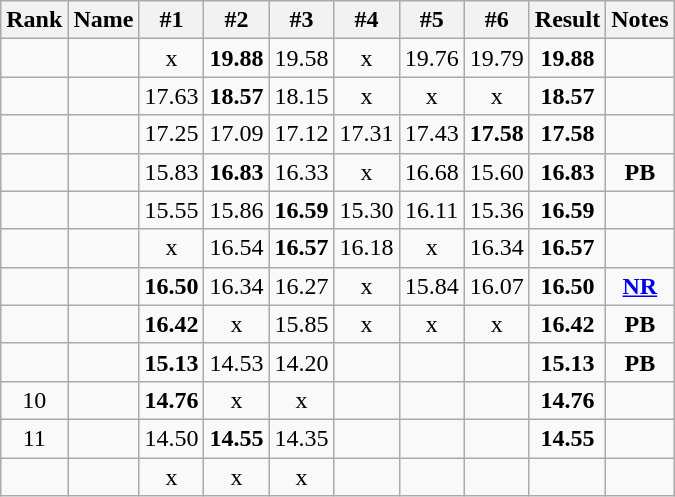<table class="wikitable sortable" style="text-align:center">
<tr>
<th>Rank</th>
<th>Name</th>
<th>#1</th>
<th>#2</th>
<th>#3</th>
<th>#4</th>
<th>#5</th>
<th>#6</th>
<th>Result</th>
<th>Notes</th>
</tr>
<tr>
<td></td>
<td align=left></td>
<td>x</td>
<td><strong>19.88</strong></td>
<td>19.58</td>
<td>x</td>
<td>19.76</td>
<td>19.79</td>
<td><strong>19.88</strong></td>
<td></td>
</tr>
<tr>
<td></td>
<td align=left></td>
<td>17.63</td>
<td><strong>18.57</strong></td>
<td>18.15</td>
<td>x</td>
<td>x</td>
<td>x</td>
<td><strong>18.57</strong></td>
<td></td>
</tr>
<tr>
<td></td>
<td align=left></td>
<td>17.25</td>
<td>17.09</td>
<td>17.12</td>
<td>17.31</td>
<td>17.43</td>
<td><strong>17.58</strong></td>
<td><strong>17.58</strong></td>
<td></td>
</tr>
<tr>
<td></td>
<td align=left></td>
<td>15.83</td>
<td><strong>16.83</strong></td>
<td>16.33</td>
<td>x</td>
<td>16.68</td>
<td>15.60</td>
<td><strong>16.83</strong></td>
<td><strong>PB</strong></td>
</tr>
<tr>
<td></td>
<td align=left></td>
<td>15.55</td>
<td>15.86</td>
<td><strong>16.59</strong></td>
<td>15.30</td>
<td>16.11</td>
<td>15.36</td>
<td><strong>16.59</strong></td>
<td></td>
</tr>
<tr>
<td></td>
<td align=left></td>
<td>x</td>
<td>16.54</td>
<td><strong>16.57</strong></td>
<td>16.18</td>
<td>x</td>
<td>16.34</td>
<td><strong>16.57</strong></td>
<td></td>
</tr>
<tr>
<td></td>
<td align=left></td>
<td><strong>16.50</strong></td>
<td>16.34</td>
<td>16.27</td>
<td>x</td>
<td>15.84</td>
<td>16.07</td>
<td><strong>16.50</strong></td>
<td><strong><a href='#'>NR</a></strong></td>
</tr>
<tr>
<td></td>
<td align=left></td>
<td><strong>16.42</strong></td>
<td>x</td>
<td>15.85</td>
<td>x</td>
<td>x</td>
<td>x</td>
<td><strong>16.42</strong></td>
<td><strong>PB</strong></td>
</tr>
<tr>
<td></td>
<td align=left></td>
<td><strong>15.13</strong></td>
<td>14.53</td>
<td>14.20</td>
<td></td>
<td></td>
<td></td>
<td><strong>15.13</strong></td>
<td><strong>PB</strong></td>
</tr>
<tr>
<td>10</td>
<td align=left></td>
<td><strong>14.76</strong></td>
<td>x</td>
<td>x</td>
<td></td>
<td></td>
<td></td>
<td><strong>14.76</strong></td>
<td></td>
</tr>
<tr>
<td>11</td>
<td align=left></td>
<td>14.50</td>
<td><strong>14.55</strong></td>
<td>14.35</td>
<td></td>
<td></td>
<td></td>
<td><strong>14.55</strong></td>
<td></td>
</tr>
<tr>
<td></td>
<td align=left></td>
<td>x</td>
<td>x</td>
<td>x</td>
<td></td>
<td></td>
<td></td>
<td><strong></strong></td>
<td></td>
</tr>
</table>
